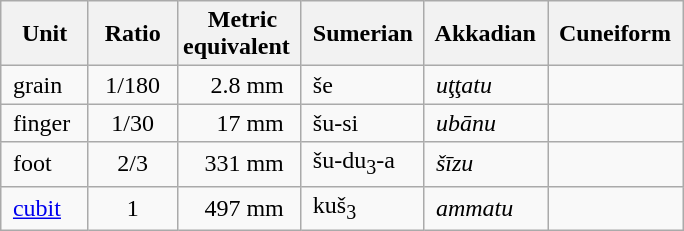<table class="wikitable"| style="margin: 1em auto 1em auto;  nowrap">
<tr>
<th>Unit</th>
<th>Ratio</th>
<th> Metric<br>equivalent </th>
<th> Sumerian </th>
<th> Akkadian </th>
<th> Cuneiform </th>
</tr>
<tr>
<td> grain</td>
<td align="center">  1/180  </td>
<td align="right">2.8 mm  </td>
<td> še</td>
<td> <em>uţţatu</em></td>
<td> </td>
</tr>
<tr>
<td> finger  </td>
<td align="center">1/30</td>
<td align="right">17 mm  </td>
<td> šu-si</td>
<td> <em>ubānu</em></td>
<td> </td>
</tr>
<tr>
<td> foot</td>
<td align="center">2/3</td>
<td align="right">331 mm  </td>
<td> šu-du<sub>3</sub>-a</td>
<td> <em>šīzu</em></td>
<td> </td>
</tr>
<tr>
<td> <a href='#'>cubit</a></td>
<td align="center">1</td>
<td align="right">497 mm  </td>
<td> kuš<sub>3</sub></td>
<td> <em>ammatu</em></td>
<td> </td>
</tr>
</table>
